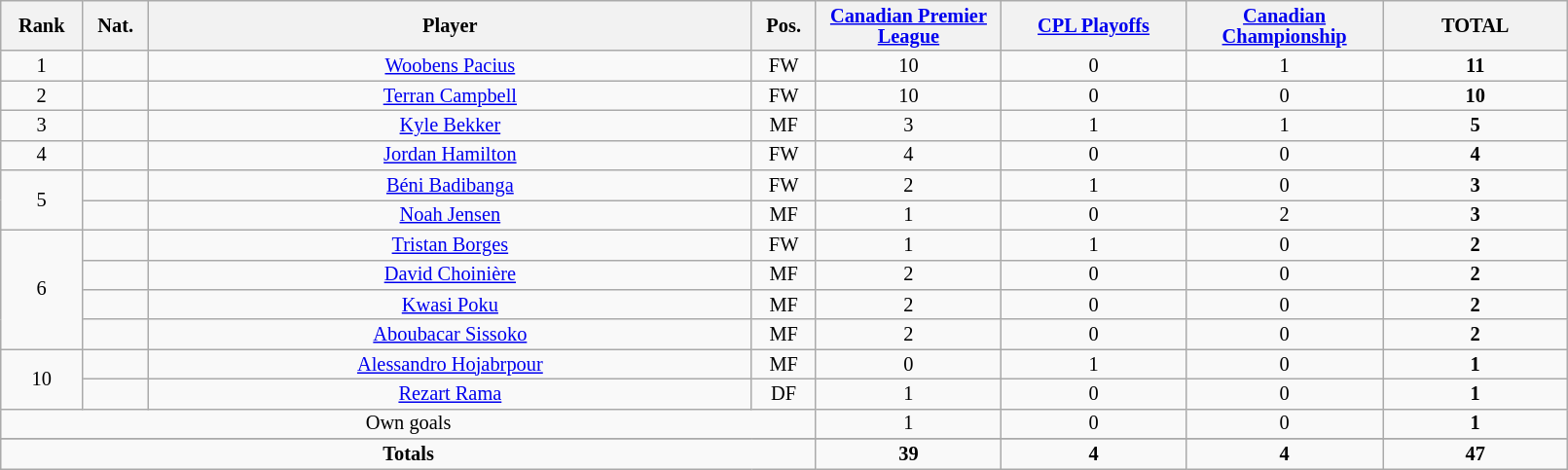<table class="wikitable sortable alternance" style="font-size:85%; text-align:center; line-height:14px; width:85%;">
<tr>
<th width=10>Rank</th>
<th width=10>Nat.</th>
<th scope="col" style="width:275px;">Player</th>
<th width=10>Pos.</th>
<th width=80><a href='#'>Canadian Premier League</a></th>
<th width=80><a href='#'>CPL Playoffs</a></th>
<th width=80><a href='#'>Canadian Championship</a></th>
<th width=80>TOTAL</th>
</tr>
<tr>
<td>1</td>
<td></td>
<td><a href='#'>Woobens Pacius</a></td>
<td>FW</td>
<td>10</td>
<td>0</td>
<td>1</td>
<td><strong>11</strong></td>
</tr>
<tr>
<td>2</td>
<td></td>
<td><a href='#'>Terran Campbell</a></td>
<td>FW</td>
<td>10</td>
<td>0</td>
<td>0</td>
<td><strong>10</strong></td>
</tr>
<tr>
<td>3</td>
<td></td>
<td><a href='#'>Kyle Bekker</a></td>
<td>MF</td>
<td>3</td>
<td>1</td>
<td>1</td>
<td><strong>5</strong></td>
</tr>
<tr>
<td>4</td>
<td></td>
<td><a href='#'>Jordan Hamilton</a></td>
<td>FW</td>
<td>4</td>
<td>0</td>
<td>0</td>
<td><strong>4</strong></td>
</tr>
<tr>
<td rowspan="2">5</td>
<td></td>
<td><a href='#'>Béni Badibanga</a></td>
<td>FW</td>
<td>2</td>
<td>1</td>
<td>0</td>
<td><strong>3</strong></td>
</tr>
<tr>
<td></td>
<td><a href='#'>Noah Jensen</a></td>
<td>MF</td>
<td>1</td>
<td>0</td>
<td>2</td>
<td><strong>3</strong></td>
</tr>
<tr>
<td rowspan="4">6</td>
<td></td>
<td><a href='#'>Tristan Borges</a></td>
<td>FW</td>
<td>1</td>
<td>1</td>
<td>0</td>
<td><strong>2</strong></td>
</tr>
<tr>
<td></td>
<td><a href='#'>David Choinière</a></td>
<td>MF</td>
<td>2</td>
<td>0</td>
<td>0</td>
<td><strong>2</strong></td>
</tr>
<tr>
<td></td>
<td><a href='#'>Kwasi Poku</a></td>
<td>MF</td>
<td>2</td>
<td>0</td>
<td>0</td>
<td><strong>2</strong></td>
</tr>
<tr>
<td></td>
<td><a href='#'>Aboubacar Sissoko</a></td>
<td>MF</td>
<td>2</td>
<td>0</td>
<td>0</td>
<td><strong>2</strong></td>
</tr>
<tr>
<td rowspan="2">10</td>
<td></td>
<td><a href='#'>Alessandro Hojabrpour</a></td>
<td>MF</td>
<td>0</td>
<td>1</td>
<td>0</td>
<td><strong>1</strong></td>
</tr>
<tr>
<td></td>
<td><a href='#'>Rezart Rama</a></td>
<td>DF</td>
<td>1</td>
<td>0</td>
<td>0</td>
<td><strong>1</strong></td>
</tr>
<tr>
<td colspan="4">Own goals</td>
<td>1</td>
<td>0</td>
<td>0</td>
<td><strong>1</strong></td>
</tr>
<tr>
</tr>
<tr class="sortbottom">
<td colspan="4"><strong>Totals</strong></td>
<td><strong>39</strong></td>
<td><strong>4</strong></td>
<td><strong>4</strong></td>
<td><strong>47</strong></td>
</tr>
</table>
